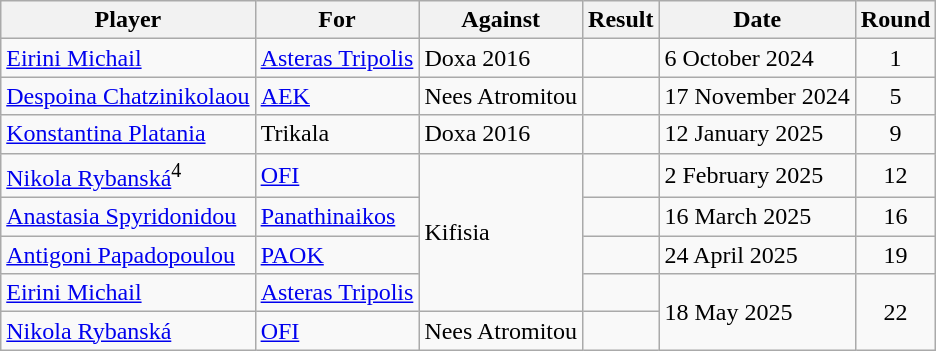<table class="wikitable sortable">
<tr>
<th>Player</th>
<th>For</th>
<th>Against</th>
<th>Result</th>
<th>Date</th>
<th>Round</th>
</tr>
<tr>
<td> <a href='#'>Eirini Michail</a></td>
<td><a href='#'>Asteras Tripolis</a></td>
<td>Doxa 2016</td>
<td align="center"></td>
<td>6 October 2024</td>
<td align="center">1</td>
</tr>
<tr>
<td> <a href='#'>Despoina Chatzinikolaou</a></td>
<td><a href='#'>AEK</a></td>
<td>Nees Atromitou</td>
<td align="center"></td>
<td>17 November 2024</td>
<td align="center">5</td>
</tr>
<tr>
<td> <a href='#'>Konstantina Platania</a></td>
<td>Trikala</td>
<td>Doxa 2016</td>
<td align="center"></td>
<td>12 January 2025</td>
<td align="center">9</td>
</tr>
<tr>
<td> <a href='#'>Nikola Rybanská</a><sup>4</sup></td>
<td><a href='#'>OFI</a></td>
<td rowspan=4>Kifisia</td>
<td align="center"></td>
<td>2 February 2025</td>
<td align="center">12</td>
</tr>
<tr>
<td> <a href='#'>Anastasia Spyridonidou</a></td>
<td><a href='#'>Panathinaikos</a></td>
<td align="center"></td>
<td>16 March 2025</td>
<td align="center">16</td>
</tr>
<tr>
<td> <a href='#'>Antigoni Papadopoulou</a></td>
<td><a href='#'>PAOK</a></td>
<td align="center"></td>
<td>24 April 2025</td>
<td align="center">19</td>
</tr>
<tr>
<td> <a href='#'>Eirini Michail</a></td>
<td><a href='#'>Asteras Tripolis</a></td>
<td align="center"></td>
<td rowspan=2>18 May 2025</td>
<td rowspan=2 align="center">22</td>
</tr>
<tr>
<td> <a href='#'>Nikola Rybanská</a></td>
<td><a href='#'>OFI</a></td>
<td>Nees Atromitou</td>
<td align="center"></td>
</tr>
</table>
